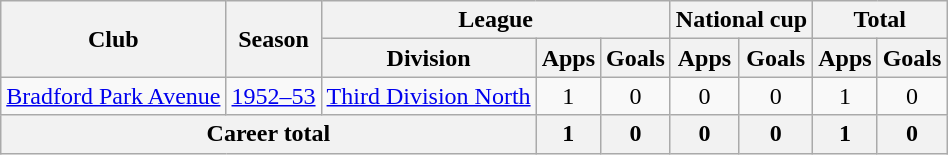<table class="wikitable" style="text-align: center;">
<tr>
<th rowspan="2">Club</th>
<th rowspan="2">Season</th>
<th colspan="3">League</th>
<th colspan="2">National cup</th>
<th colspan="2">Total</th>
</tr>
<tr>
<th>Division</th>
<th>Apps</th>
<th>Goals</th>
<th>Apps</th>
<th>Goals</th>
<th>Apps</th>
<th>Goals</th>
</tr>
<tr>
<td><a href='#'>Bradford Park Avenue</a></td>
<td><a href='#'>1952–53</a></td>
<td><a href='#'>Third Division North</a></td>
<td>1</td>
<td>0</td>
<td>0</td>
<td>0</td>
<td>1</td>
<td>0</td>
</tr>
<tr>
<th colspan="3">Career total</th>
<th>1</th>
<th>0</th>
<th>0</th>
<th>0</th>
<th>1</th>
<th>0</th>
</tr>
</table>
